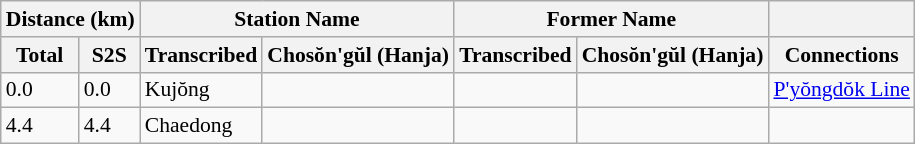<table class="wikitable" style="font-size:90%;">
<tr>
<th colspan="2">Distance (km)</th>
<th colspan="2">Station Name</th>
<th colspan="2">Former Name</th>
<th></th>
</tr>
<tr>
<th>Total</th>
<th>S2S</th>
<th>Transcribed</th>
<th>Chosŏn'gŭl (Hanja)</th>
<th>Transcribed</th>
<th>Chosŏn'gŭl (Hanja)</th>
<th>Connections</th>
</tr>
<tr>
<td>0.0</td>
<td>0.0</td>
<td>Kujŏng</td>
<td></td>
<td></td>
<td></td>
<td><a href='#'>P'yŏngdŏk Line</a></td>
</tr>
<tr>
<td>4.4</td>
<td>4.4</td>
<td>Chaedong</td>
<td></td>
<td></td>
<td></td>
<td></td>
</tr>
</table>
